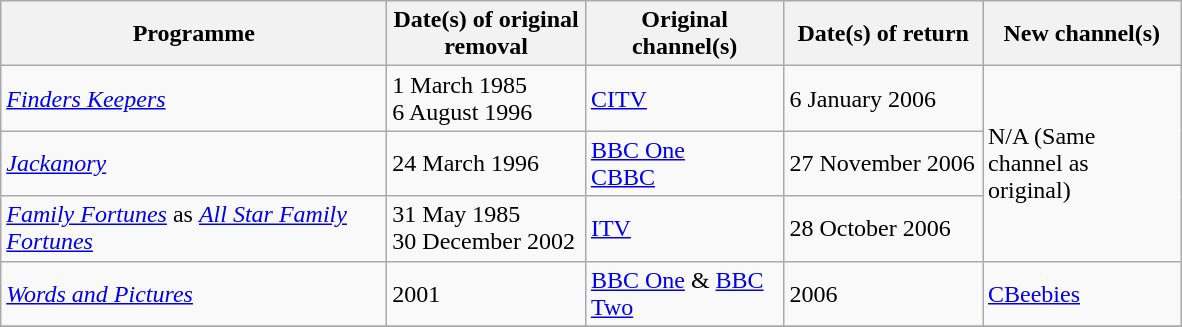<table class="wikitable">
<tr>
<th width=250>Programme</th>
<th width=125>Date(s) of original removal</th>
<th width=125>Original channel(s)</th>
<th width=125>Date(s) of return</th>
<th width=125>New channel(s)</th>
</tr>
<tr>
<td><em><a href='#'>Finders Keepers</a></em></td>
<td>1 March 1985<br>6 August 1996</td>
<td><a href='#'>CITV</a></td>
<td>6 January 2006</td>
<td rowspan="3">N/A (Same channel as original)</td>
</tr>
<tr>
<td><em><a href='#'>Jackanory</a></em></td>
<td>24 March 1996</td>
<td><a href='#'>BBC One</a><br><a href='#'>CBBC</a></td>
<td>27 November 2006</td>
</tr>
<tr>
<td><em><a href='#'>Family Fortunes</a></em> as <em><a href='#'>All Star Family Fortunes</a></em></td>
<td>31 May 1985<br>30 December 2002</td>
<td><a href='#'>ITV</a></td>
<td>28 October 2006</td>
</tr>
<tr>
<td><em><a href='#'>Words and Pictures</a></em></td>
<td>2001</td>
<td><a href='#'>BBC One</a> & <a href='#'>BBC Two</a></td>
<td>2006</td>
<td><a href='#'>CBeebies</a></td>
</tr>
<tr>
</tr>
</table>
